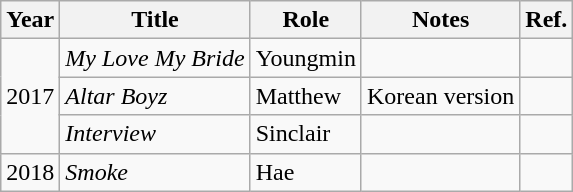<table class="wikitable">
<tr>
<th>Year</th>
<th>Title</th>
<th>Role</th>
<th>Notes</th>
<th>Ref.</th>
</tr>
<tr>
<td rowspan=3>2017</td>
<td><em>My Love My Bride</em></td>
<td>Youngmin</td>
<td></td>
<td></td>
</tr>
<tr>
<td><em>Altar Boyz</em></td>
<td>Matthew</td>
<td>Korean version</td>
<td></td>
</tr>
<tr>
<td><em>Interview</em></td>
<td>Sinclair</td>
<td></td>
<td></td>
</tr>
<tr>
<td>2018</td>
<td><em>Smoke</em></td>
<td>Hae</td>
<td></td>
<td></td>
</tr>
</table>
